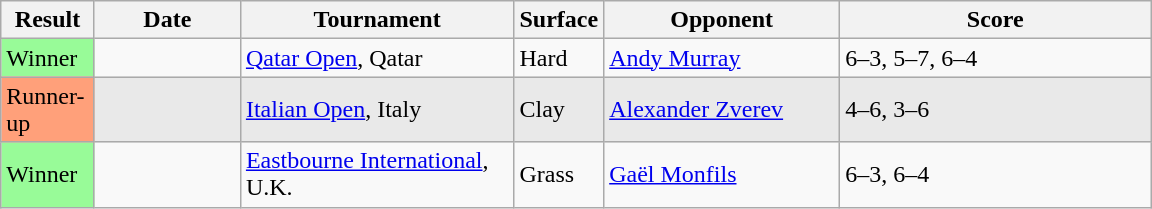<table class="sortable wikitable">
<tr>
<th width=55>Result</th>
<th width=90>Date</th>
<th width=175>Tournament</th>
<th>Surface</th>
<th width=150>Opponent</th>
<th width=200>Score</th>
</tr>
<tr>
<td bgcolor=98FB98>Winner</td>
<td></td>
<td><a href='#'>Qatar Open</a>, Qatar</td>
<td>Hard</td>
<td> <a href='#'>Andy Murray</a></td>
<td>6–3, 5–7, 6–4</td>
</tr>
<tr bgcolor=#E9E9E9>
<td bgcolor=FFA07A>Runner-up</td>
<td></td>
<td><a href='#'>Italian Open</a>, Italy</td>
<td>Clay</td>
<td> <a href='#'>Alexander Zverev</a></td>
<td>4–6, 3–6</td>
</tr>
<tr>
<td bgcolor=98FB98>Winner</td>
<td></td>
<td><a href='#'>Eastbourne International</a>, U.K.</td>
<td>Grass</td>
<td> <a href='#'>Gaël Monfils</a></td>
<td>6–3, 6–4</td>
</tr>
</table>
